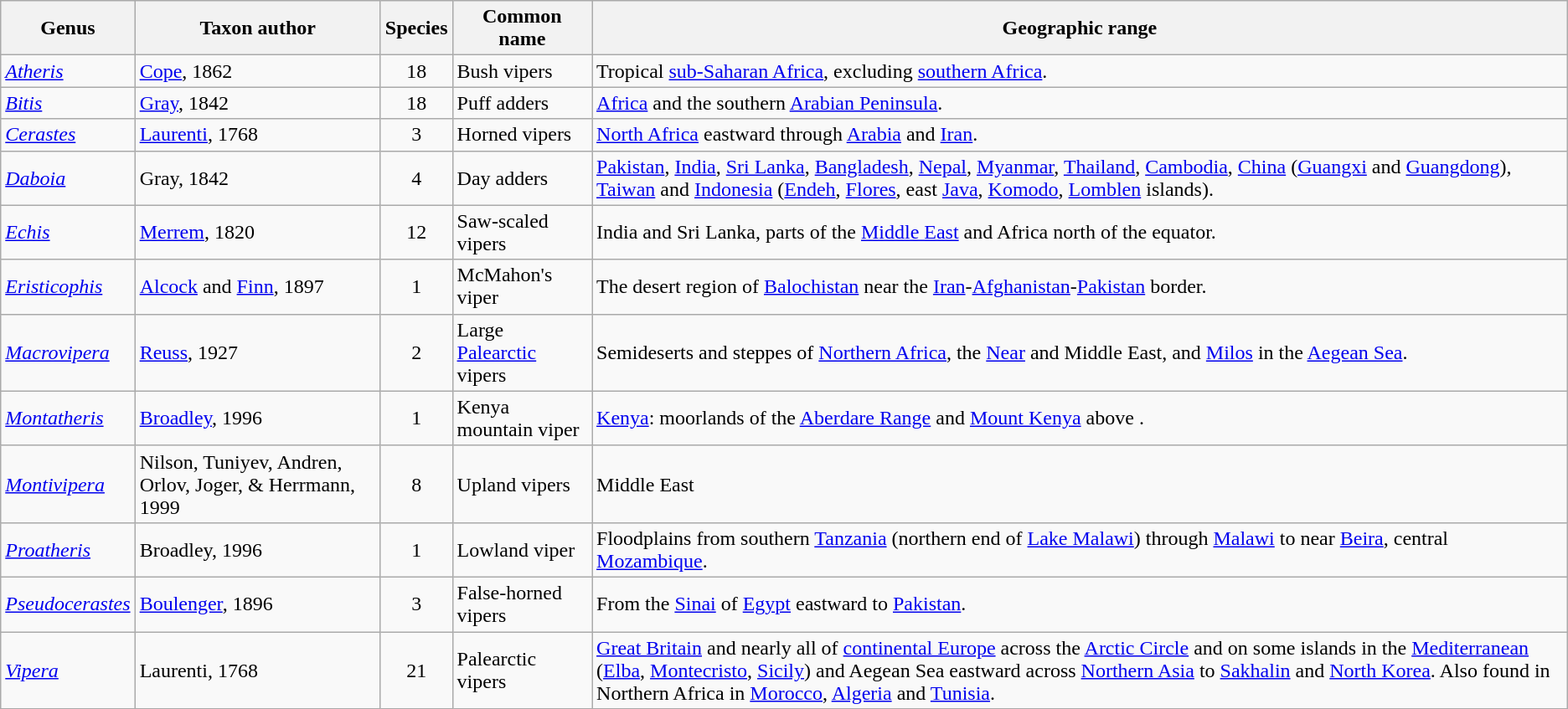<table class="wikitable">
<tr>
<th>Genus</th>
<th>Taxon author</th>
<th>Species</th>
<th>Common name</th>
<th>Geographic range</th>
</tr>
<tr>
<td><em><a href='#'>Atheris</a></em></td>
<td><a href='#'>Cope</a>, 1862</td>
<td align="center">18</td>
<td>Bush vipers</td>
<td>Tropical <a href='#'>sub-Saharan Africa</a>, excluding <a href='#'>southern Africa</a>.</td>
</tr>
<tr>
<td><em><a href='#'>Bitis</a></em></td>
<td><a href='#'>Gray</a>, 1842</td>
<td align="center">18</td>
<td>Puff adders</td>
<td><a href='#'>Africa</a> and the southern <a href='#'>Arabian Peninsula</a>.</td>
</tr>
<tr>
<td><em><a href='#'>Cerastes</a></em></td>
<td><a href='#'>Laurenti</a>, 1768</td>
<td align="center">3</td>
<td>Horned vipers</td>
<td><a href='#'>North Africa</a> eastward through <a href='#'>Arabia</a> and <a href='#'>Iran</a>.</td>
</tr>
<tr>
<td><em><a href='#'>Daboia</a></em></td>
<td>Gray, 1842</td>
<td align="center">4</td>
<td>Day adders</td>
<td><a href='#'>Pakistan</a>, <a href='#'>India</a>, <a href='#'>Sri Lanka</a>, <a href='#'>Bangladesh</a>, <a href='#'>Nepal</a>, <a href='#'>Myanmar</a>, <a href='#'>Thailand</a>, <a href='#'>Cambodia</a>, <a href='#'>China</a> (<a href='#'>Guangxi</a> and <a href='#'>Guangdong</a>), <a href='#'>Taiwan</a> and <a href='#'>Indonesia</a> (<a href='#'>Endeh</a>, <a href='#'>Flores</a>, east <a href='#'>Java</a>, <a href='#'>Komodo</a>, <a href='#'>Lomblen</a> islands).</td>
</tr>
<tr>
<td><em><a href='#'>Echis</a></em></td>
<td><a href='#'>Merrem</a>, 1820</td>
<td align="center">12</td>
<td>Saw-scaled vipers</td>
<td>India and Sri Lanka, parts of the <a href='#'>Middle East</a> and Africa north of the equator.</td>
</tr>
<tr>
<td><em><a href='#'>Eristicophis</a></em></td>
<td><a href='#'>Alcock</a> and <a href='#'>Finn</a>, 1897</td>
<td align="center">1</td>
<td>McMahon's viper</td>
<td>The desert region of <a href='#'>Balochistan</a> near the <a href='#'>Iran</a>-<a href='#'>Afghanistan</a>-<a href='#'>Pakistan</a> border.</td>
</tr>
<tr>
<td><em><a href='#'>Macrovipera</a></em></td>
<td><a href='#'>Reuss</a>, 1927</td>
<td align="center">2</td>
<td>Large <a href='#'>Palearctic</a> vipers</td>
<td>Semideserts and steppes of <a href='#'>Northern Africa</a>, the <a href='#'>Near</a> and Middle East, and <a href='#'>Milos</a> in the <a href='#'>Aegean Sea</a>.</td>
</tr>
<tr>
<td><em><a href='#'>Montatheris</a></em></td>
<td><a href='#'>Broadley</a>, 1996</td>
<td align="center">1</td>
<td>Kenya mountain viper</td>
<td><a href='#'>Kenya</a>: moorlands of the <a href='#'>Aberdare Range</a> and <a href='#'>Mount Kenya</a> above .</td>
</tr>
<tr>
<td><em><a href='#'>Montivipera</a></em></td>
<td>Nilson, Tuniyev, Andren, Orlov, Joger, & Herrmann, 1999</td>
<td align="center">8</td>
<td>Upland vipers</td>
<td>Middle East</td>
</tr>
<tr>
<td><em><a href='#'>Proatheris</a></em></td>
<td>Broadley, 1996</td>
<td align="center">1</td>
<td>Lowland viper</td>
<td>Floodplains from southern <a href='#'>Tanzania</a> (northern end of <a href='#'>Lake Malawi</a>) through <a href='#'>Malawi</a> to near <a href='#'>Beira</a>, central <a href='#'>Mozambique</a>.</td>
</tr>
<tr>
<td><em><a href='#'>Pseudocerastes</a></em></td>
<td><a href='#'>Boulenger</a>, 1896</td>
<td align="center">3</td>
<td>False-horned vipers</td>
<td>From the <a href='#'>Sinai</a> of <a href='#'>Egypt</a> eastward to <a href='#'>Pakistan</a>.</td>
</tr>
<tr>
<td><em><a href='#'>Vipera</a></em></td>
<td>Laurenti, 1768</td>
<td align="center">21</td>
<td>Palearctic vipers</td>
<td><a href='#'>Great Britain</a> and nearly all of <a href='#'>continental Europe</a> across the <a href='#'>Arctic Circle</a> and on some islands in the <a href='#'>Mediterranean</a> (<a href='#'>Elba</a>, <a href='#'>Montecristo</a>, <a href='#'>Sicily</a>) and Aegean Sea eastward across <a href='#'>Northern Asia</a> to <a href='#'>Sakhalin</a> and <a href='#'>North Korea</a>.  Also found in Northern Africa in <a href='#'>Morocco</a>, <a href='#'>Algeria</a> and <a href='#'>Tunisia</a>.</td>
</tr>
</table>
